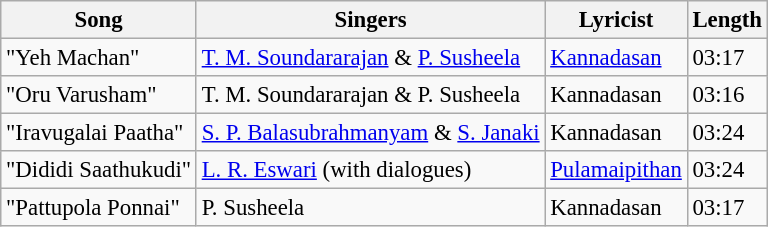<table class="wikitable" style="font-size:95%;">
<tr>
<th>Song</th>
<th>Singers</th>
<th>Lyricist</th>
<th>Length</th>
</tr>
<tr>
<td>"Yeh Machan"</td>
<td><a href='#'>T. M. Soundararajan</a> & <a href='#'>P. Susheela</a></td>
<td><a href='#'>Kannadasan</a></td>
<td>03:17</td>
</tr>
<tr>
<td>"Oru Varusham"</td>
<td>T. M. Soundararajan & P. Susheela</td>
<td>Kannadasan</td>
<td>03:16</td>
</tr>
<tr>
<td>"Iravugalai Paatha"</td>
<td><a href='#'>S. P. Balasubrahmanyam</a> & <a href='#'>S. Janaki</a></td>
<td>Kannadasan</td>
<td>03:24</td>
</tr>
<tr>
<td>"Dididi Saathukudi"</td>
<td><a href='#'>L. R. Eswari</a> (with dialogues)</td>
<td><a href='#'>Pulamaipithan</a></td>
<td>03:24</td>
</tr>
<tr>
<td>"Pattupola Ponnai"</td>
<td>P. Susheela</td>
<td>Kannadasan</td>
<td>03:17</td>
</tr>
</table>
